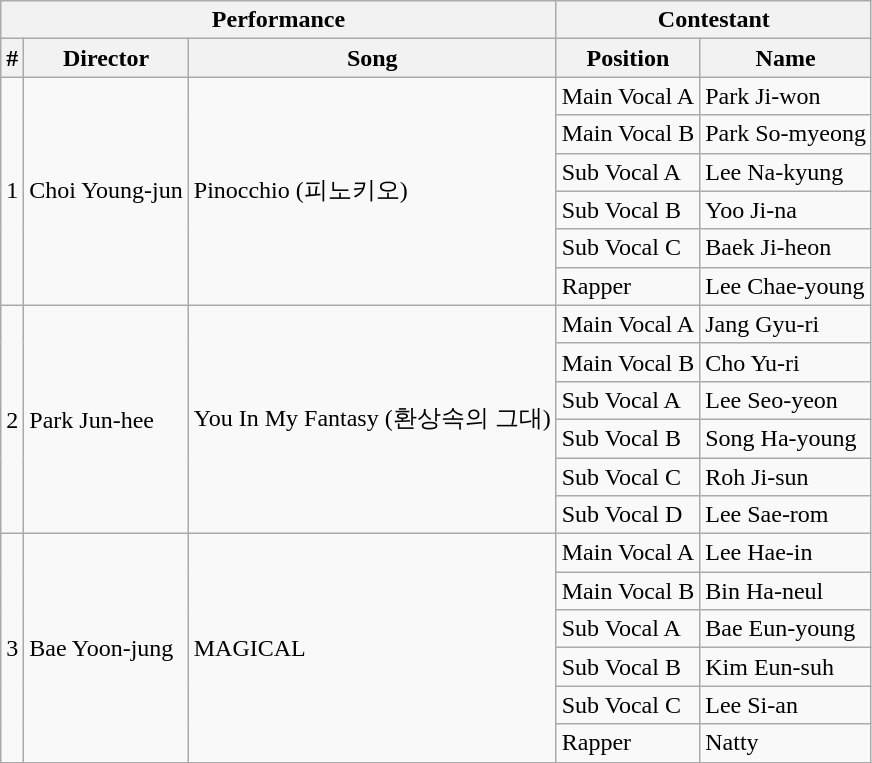<table class="wikitable sortable">
<tr>
<th colspan=3>Performance</th>
<th colspan=2>Contestant</th>
</tr>
<tr>
<th>#</th>
<th class=unsortable>Director</th>
<th class=unsortable>Song</th>
<th>Position</th>
<th>Name</th>
</tr>
<tr>
<td rowspan=6>1</td>
<td rowspan=6>Choi Young-jun</td>
<td rowspan=6>Pinocchio (피노키오)</td>
<td>Main Vocal A</td>
<td>Park Ji-won</td>
</tr>
<tr>
<td>Main Vocal B</td>
<td>Park So-myeong</td>
</tr>
<tr>
<td>Sub Vocal A</td>
<td>Lee Na-kyung</td>
</tr>
<tr>
<td>Sub Vocal B</td>
<td>Yoo Ji-na</td>
</tr>
<tr>
<td>Sub Vocal C</td>
<td>Baek Ji-heon</td>
</tr>
<tr>
<td>Rapper</td>
<td>Lee Chae-young</td>
</tr>
<tr>
<td rowspan=6>2</td>
<td rowspan=6>Park Jun-hee</td>
<td rowspan=6>You In My Fantasy (환상속의 그대)</td>
<td>Main Vocal A</td>
<td>Jang Gyu-ri</td>
</tr>
<tr>
<td>Main Vocal B</td>
<td>Cho Yu-ri</td>
</tr>
<tr>
<td>Sub Vocal A</td>
<td>Lee Seo-yeon</td>
</tr>
<tr>
<td>Sub Vocal B</td>
<td>Song Ha-young</td>
</tr>
<tr>
<td>Sub Vocal C</td>
<td>Roh Ji-sun</td>
</tr>
<tr>
<td>Sub Vocal D</td>
<td>Lee Sae-rom</td>
</tr>
<tr>
<td rowspan=6>3</td>
<td rowspan=6>Bae Yoon-jung</td>
<td rowspan=6>MAGICAL</td>
<td>Main Vocal A</td>
<td>Lee Hae-in</td>
</tr>
<tr>
<td>Main Vocal B</td>
<td>Bin Ha-neul</td>
</tr>
<tr>
<td>Sub Vocal A</td>
<td>Bae Eun-young</td>
</tr>
<tr>
<td>Sub Vocal B</td>
<td>Kim Eun-suh</td>
</tr>
<tr>
<td>Sub Vocal C</td>
<td>Lee Si-an</td>
</tr>
<tr>
<td>Rapper</td>
<td>Natty</td>
</tr>
</table>
